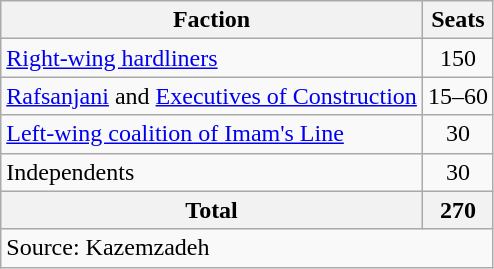<table class=wikitable style=text-align:center>
<tr>
<th>Faction</th>
<th>Seats</th>
</tr>
<tr>
<td align=left><a href='#'>Right-wing hardliners</a></td>
<td>150</td>
</tr>
<tr>
<td align=left><a href='#'>Rafsanjani</a> and <a href='#'>Executives of Construction</a></td>
<td>15–60</td>
</tr>
<tr>
<td align=left><a href='#'>Left-wing coalition of Imam's Line</a></td>
<td>30</td>
</tr>
<tr>
<td align=left>Independents</td>
<td>30</td>
</tr>
<tr>
<th align=left><strong>Total</strong></th>
<th><strong>270</strong></th>
</tr>
<tr>
<td colspan=4 align=left>Source: Kazemzadeh</td>
</tr>
</table>
